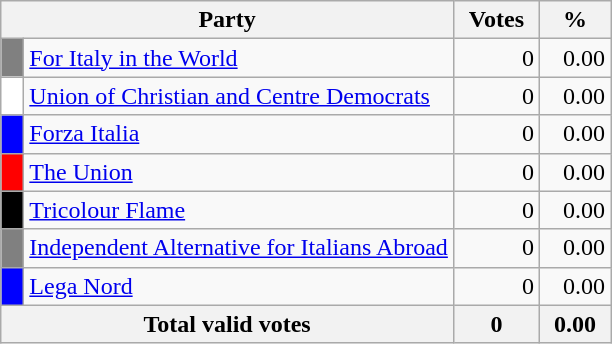<table class="wikitable">
<tr>
<th colspan="2" style="width: 130px">Party</th>
<th style="width: 50px">Votes</th>
<th style="width: 40px">%</th>
</tr>
<tr>
<td style="background-color:grey">  </td>
<td style="text-align: left"><a href='#'>For Italy in the World</a></td>
<td align="right">0</td>
<td align="right">0.00</td>
</tr>
<tr>
<td style="background-color:white">  </td>
<td style="text-align: left"><a href='#'>Union of Christian and Centre Democrats</a></td>
<td align="right">0</td>
<td align="right">0.00</td>
</tr>
<tr>
<td style="background-color:blue">  </td>
<td style="text-align: left"><a href='#'>Forza Italia</a></td>
<td style="text-align: right">0</td>
<td style="text-align: right">0.00</td>
</tr>
<tr>
<td style="background-color:red">  </td>
<td style="text-align: left"><a href='#'>The Union</a></td>
<td style="text-align: right">0</td>
<td style="text-align: right">0.00</td>
</tr>
<tr>
<td style="background-color:black">  </td>
<td style="text-align: left"><a href='#'>Tricolour Flame</a></td>
<td align="right">0</td>
<td align="right">0.00</td>
</tr>
<tr>
<td style="background-color:grey">  </td>
<td style="text-align: left"><a href='#'>Independent Alternative for Italians Abroad</a></td>
<td align="right">0</td>
<td align="right">0.00</td>
</tr>
<tr>
<td style="background-color:blue">  </td>
<td style="text-align: left"><a href='#'>Lega Nord</a></td>
<td align="right">0</td>
<td align="right">0.00</td>
</tr>
<tr bgcolor="white">
<th align="right" colspan=2>Total valid votes</th>
<th align="right">0</th>
<th align="right">0.00</th>
</tr>
</table>
